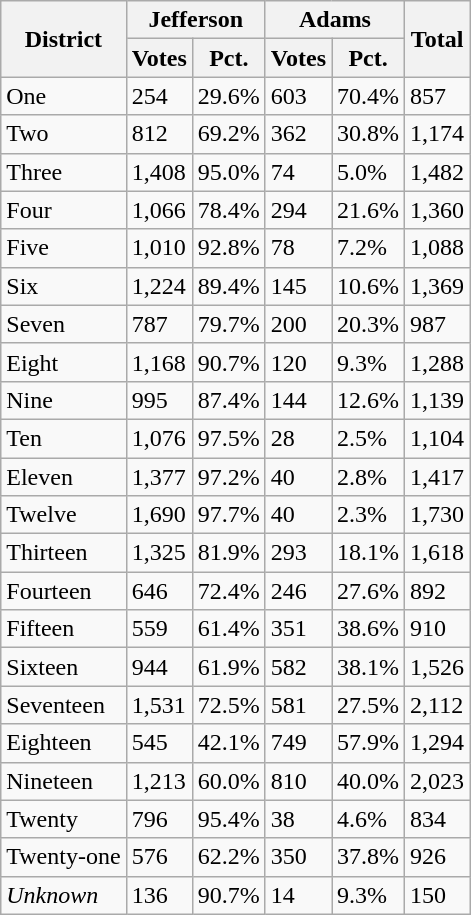<table class="wikitable">
<tr>
<th rowspan="2">District</th>
<th colspan="2">Jefferson</th>
<th colspan="2">Adams</th>
<th rowspan="2">Total</th>
</tr>
<tr>
<th>Votes</th>
<th>Pct.</th>
<th>Votes</th>
<th>Pct.</th>
</tr>
<tr>
<td>One</td>
<td>254</td>
<td>29.6%</td>
<td>603</td>
<td>70.4%</td>
<td>857</td>
</tr>
<tr>
<td>Two</td>
<td>812</td>
<td>69.2%</td>
<td>362</td>
<td>30.8%</td>
<td>1,174</td>
</tr>
<tr>
<td>Three</td>
<td>1,408</td>
<td>95.0%</td>
<td>74</td>
<td>5.0%</td>
<td>1,482</td>
</tr>
<tr>
<td>Four</td>
<td>1,066</td>
<td>78.4%</td>
<td>294</td>
<td>21.6%</td>
<td>1,360</td>
</tr>
<tr>
<td>Five</td>
<td>1,010</td>
<td>92.8%</td>
<td>78</td>
<td>7.2%</td>
<td>1,088</td>
</tr>
<tr>
<td>Six</td>
<td>1,224</td>
<td>89.4%</td>
<td>145</td>
<td>10.6%</td>
<td>1,369</td>
</tr>
<tr>
<td>Seven</td>
<td>787</td>
<td>79.7%</td>
<td>200</td>
<td>20.3%</td>
<td>987</td>
</tr>
<tr>
<td>Eight</td>
<td>1,168</td>
<td>90.7%</td>
<td>120</td>
<td>9.3%</td>
<td>1,288</td>
</tr>
<tr>
<td>Nine</td>
<td>995</td>
<td>87.4%</td>
<td>144</td>
<td>12.6%</td>
<td>1,139</td>
</tr>
<tr>
<td>Ten</td>
<td>1,076</td>
<td>97.5%</td>
<td>28</td>
<td>2.5%</td>
<td>1,104</td>
</tr>
<tr>
<td>Eleven</td>
<td>1,377</td>
<td>97.2%</td>
<td>40</td>
<td>2.8%</td>
<td>1,417</td>
</tr>
<tr>
<td>Twelve</td>
<td>1,690</td>
<td>97.7%</td>
<td>40</td>
<td>2.3%</td>
<td>1,730</td>
</tr>
<tr>
<td>Thirteen</td>
<td>1,325</td>
<td>81.9%</td>
<td>293</td>
<td>18.1%</td>
<td>1,618</td>
</tr>
<tr>
<td>Fourteen</td>
<td>646</td>
<td>72.4%</td>
<td>246</td>
<td>27.6%</td>
<td>892</td>
</tr>
<tr>
<td>Fifteen</td>
<td>559</td>
<td>61.4%</td>
<td>351</td>
<td>38.6%</td>
<td>910</td>
</tr>
<tr>
<td>Sixteen</td>
<td>944</td>
<td>61.9%</td>
<td>582</td>
<td>38.1%</td>
<td>1,526</td>
</tr>
<tr>
<td>Seventeen</td>
<td>1,531</td>
<td>72.5%</td>
<td>581</td>
<td>27.5%</td>
<td>2,112</td>
</tr>
<tr>
<td>Eighteen</td>
<td>545</td>
<td>42.1%</td>
<td>749</td>
<td>57.9%</td>
<td>1,294</td>
</tr>
<tr>
<td>Nineteen</td>
<td>1,213</td>
<td>60.0%</td>
<td>810</td>
<td>40.0%</td>
<td>2,023</td>
</tr>
<tr>
<td>Twenty</td>
<td>796</td>
<td>95.4%</td>
<td>38</td>
<td>4.6%</td>
<td>834</td>
</tr>
<tr>
<td>Twenty-one</td>
<td>576</td>
<td>62.2%</td>
<td>350</td>
<td>37.8%</td>
<td>926</td>
</tr>
<tr>
<td><em>Unknown</em></td>
<td>136</td>
<td>90.7%</td>
<td>14</td>
<td>9.3%</td>
<td>150</td>
</tr>
</table>
